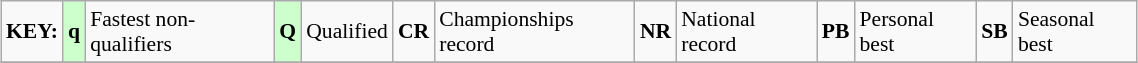<table class="wikitable" style="margin:0.5em auto; font-size:90%;position:relative;" width=60%>
<tr>
<td><strong>KEY:</strong></td>
<td bgcolor=ccffcc align=center><strong>q</strong></td>
<td>Fastest non-qualifiers</td>
<td bgcolor=ccffcc align=center><strong>Q</strong></td>
<td>Qualified</td>
<td align=center><strong>CR</strong></td>
<td>Championships record</td>
<td align=center><strong>NR</strong></td>
<td>National record</td>
<td align=center><strong>PB</strong></td>
<td>Personal best</td>
<td align=center><strong>SB</strong></td>
<td>Seasonal best</td>
</tr>
<tr>
</tr>
</table>
